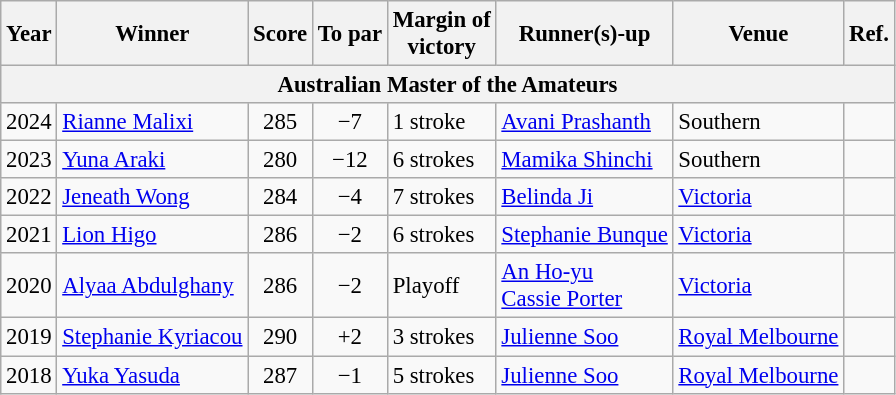<table class="wikitable" style="font-size:95%;">
<tr>
<th>Year</th>
<th>Winner</th>
<th>Score</th>
<th>To par</th>
<th>Margin of<br>victory</th>
<th>Runner(s)-up</th>
<th>Venue</th>
<th>Ref.</th>
</tr>
<tr>
<th colspan="8">Australian Master of the Amateurs</th>
</tr>
<tr>
<td>2024</td>
<td> <a href='#'>Rianne Malixi</a></td>
<td align=center>285</td>
<td align=center>−7</td>
<td>1 stroke</td>
<td> <a href='#'>Avani Prashanth</a></td>
<td>Southern</td>
<td></td>
</tr>
<tr>
<td>2023</td>
<td> <a href='#'>Yuna Araki</a></td>
<td align=center>280</td>
<td align=center>−12</td>
<td>6 strokes</td>
<td> <a href='#'>Mamika Shinchi</a></td>
<td>Southern</td>
<td></td>
</tr>
<tr>
<td>2022</td>
<td> <a href='#'>Jeneath Wong</a></td>
<td align=center>284</td>
<td align=center>−4</td>
<td>7 strokes</td>
<td> <a href='#'>Belinda Ji</a></td>
<td><a href='#'>Victoria</a></td>
<td></td>
</tr>
<tr>
<td>2021</td>
<td> <a href='#'>Lion Higo</a></td>
<td align=center>286</td>
<td align=center>−2</td>
<td>6 strokes</td>
<td> <a href='#'>Stephanie Bunque</a></td>
<td><a href='#'>Victoria</a></td>
<td></td>
</tr>
<tr>
<td>2020</td>
<td> <a href='#'>Alyaa Abdulghany</a></td>
<td align=center>286</td>
<td align=center>−2</td>
<td>Playoff</td>
<td> <a href='#'>An Ho-yu</a><br> <a href='#'>Cassie Porter</a></td>
<td><a href='#'>Victoria</a></td>
<td></td>
</tr>
<tr>
<td>2019</td>
<td> <a href='#'>Stephanie Kyriacou</a></td>
<td align=center>290</td>
<td align=center>+2</td>
<td>3 strokes</td>
<td> <a href='#'>Julienne Soo</a></td>
<td><a href='#'>Royal Melbourne</a></td>
<td></td>
</tr>
<tr>
<td>2018</td>
<td> <a href='#'>Yuka Yasuda</a></td>
<td align=center>287</td>
<td align=center>−1</td>
<td>5 strokes</td>
<td> <a href='#'>Julienne Soo</a></td>
<td><a href='#'>Royal Melbourne</a></td>
<td></td>
</tr>
</table>
